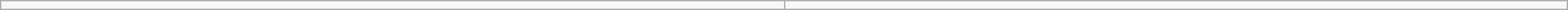<table class="wikitable" style="width: 100%;">
<tr>
<td></td>
<td></td>
</tr>
</table>
